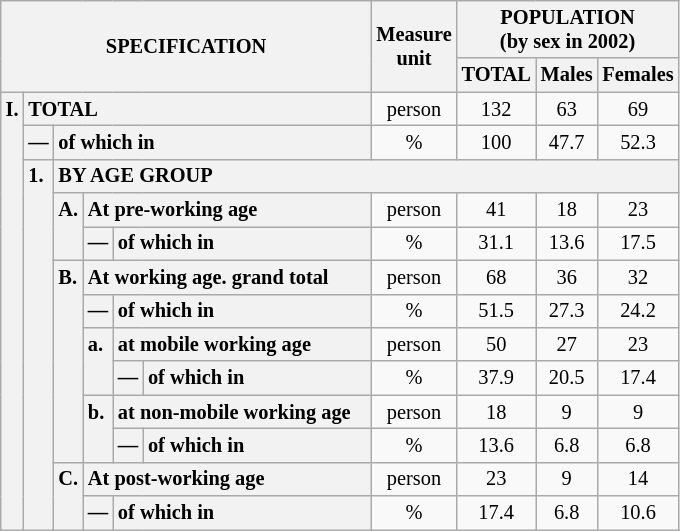<table class="wikitable" style="font-size:85%; text-align:center">
<tr>
<th rowspan="2" colspan="6">SPECIFICATION</th>
<th rowspan="2">Measure<br> unit</th>
<th colspan="3" rowspan="1">POPULATION<br> (by sex in 2002)</th>
</tr>
<tr>
<th>TOTAL</th>
<th>Males</th>
<th>Females</th>
</tr>
<tr>
<th style="text-align:left" valign="top" rowspan="13">I.</th>
<th style="text-align:left" colspan="5">TOTAL</th>
<td>person</td>
<td>132</td>
<td>63</td>
<td>69</td>
</tr>
<tr>
<th style="text-align:left" valign="top">—</th>
<th style="text-align:left" colspan="4">of which in</th>
<td>%</td>
<td>100</td>
<td>47.7</td>
<td>52.3</td>
</tr>
<tr>
<th style="text-align:left" valign="top" rowspan="11">1.</th>
<th style="text-align:left" colspan="19">BY AGE GROUP</th>
</tr>
<tr>
<th style="text-align:left" valign="top" rowspan="2">A.</th>
<th style="text-align:left" colspan="3">At pre-working age</th>
<td>person</td>
<td>41</td>
<td>18</td>
<td>23</td>
</tr>
<tr>
<th style="text-align:left" valign="top">—</th>
<th style="text-align:left" valign="top" colspan="2">of which in</th>
<td>%</td>
<td>31.1</td>
<td>13.6</td>
<td>17.5</td>
</tr>
<tr>
<th style="text-align:left" valign="top" rowspan="6">B.</th>
<th style="text-align:left" colspan="3">At working age. grand total</th>
<td>person</td>
<td>68</td>
<td>36</td>
<td>32</td>
</tr>
<tr>
<th style="text-align:left" valign="top">—</th>
<th style="text-align:left" valign="top" colspan="2">of which in</th>
<td>%</td>
<td>51.5</td>
<td>27.3</td>
<td>24.2</td>
</tr>
<tr>
<th style="text-align:left" valign="top" rowspan="2">a.</th>
<th style="text-align:left" colspan="2">at mobile working age</th>
<td>person</td>
<td>50</td>
<td>27</td>
<td>23</td>
</tr>
<tr>
<th style="text-align:left" valign="top">—</th>
<th style="text-align:left" valign="top" colspan="1">of which in                        </th>
<td>%</td>
<td>37.9</td>
<td>20.5</td>
<td>17.4</td>
</tr>
<tr>
<th style="text-align:left" valign="top" rowspan="2">b.</th>
<th style="text-align:left" colspan="2">at non-mobile working age</th>
<td>person</td>
<td>18</td>
<td>9</td>
<td>9</td>
</tr>
<tr>
<th style="text-align:left" valign="top">—</th>
<th style="text-align:left" valign="top" colspan="1">of which in                        </th>
<td>%</td>
<td>13.6</td>
<td>6.8</td>
<td>6.8</td>
</tr>
<tr>
<th style="text-align:left" valign="top" rowspan="2">C.</th>
<th style="text-align:left" colspan="3">At post-working age</th>
<td>person</td>
<td>23</td>
<td>9</td>
<td>14</td>
</tr>
<tr>
<th style="text-align:left" valign="top">—</th>
<th style="text-align:left" valign="top" colspan="2">of which in</th>
<td>%</td>
<td>17.4</td>
<td>6.8</td>
<td>10.6</td>
</tr>
</table>
